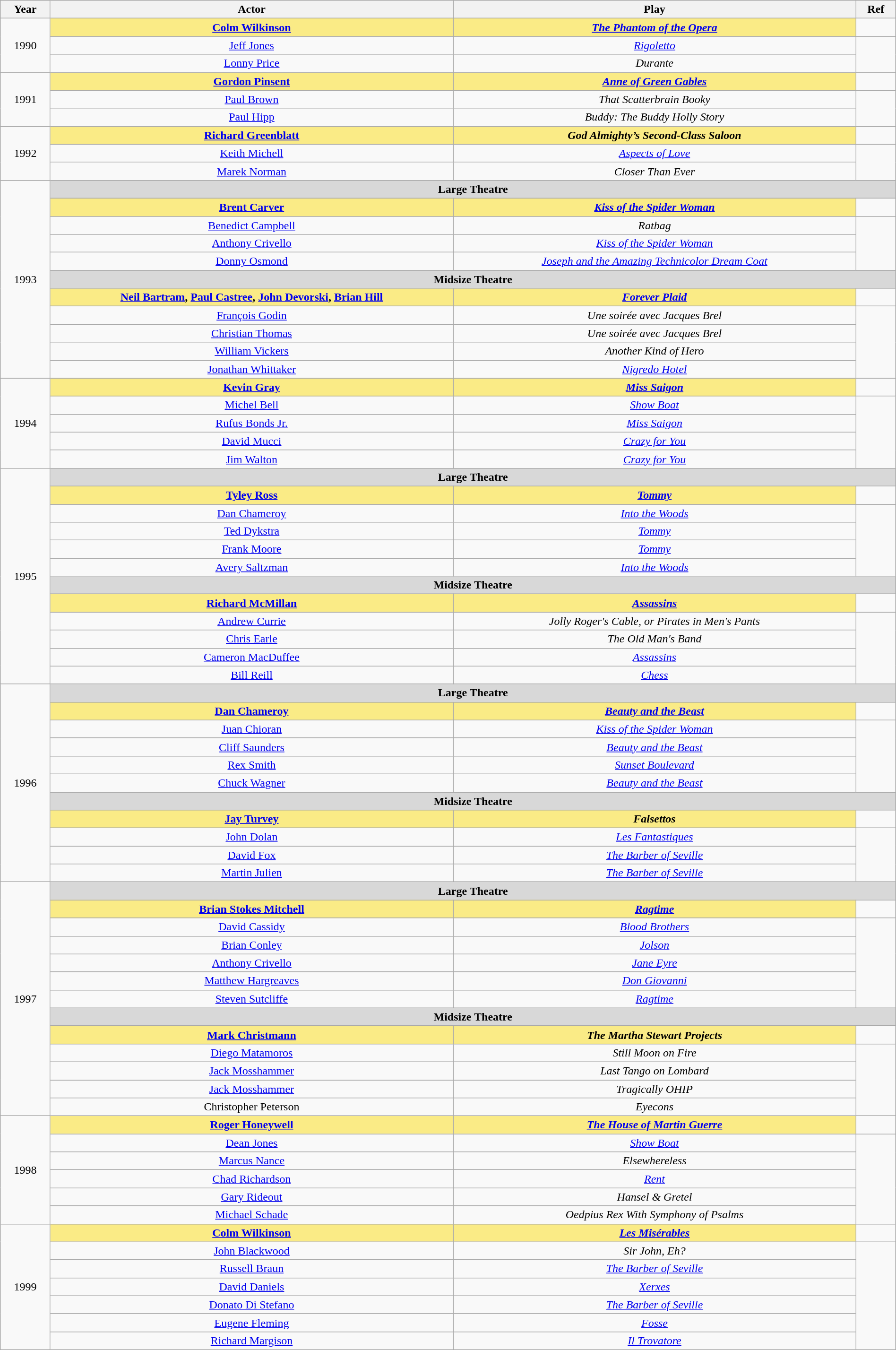<table class="wikitable" width="100%" style="text-align:center;">
<tr>
<th>Year</th>
<th width="45%">Actor</th>
<th width="45%">Play</th>
<th>Ref</th>
</tr>
<tr>
<td rowspan=3>1990</td>
<td style="background:#FAEB86"><strong><a href='#'>Colm Wilkinson</a></strong></td>
<td style="background:#FAEB86"><strong><em><a href='#'>The Phantom of the Opera</a></em></strong></td>
<td></td>
</tr>
<tr>
<td><a href='#'>Jeff Jones</a></td>
<td><em><a href='#'>Rigoletto</a></em></td>
<td rowspan=2></td>
</tr>
<tr>
<td><a href='#'>Lonny Price</a></td>
<td><em>Durante</em></td>
</tr>
<tr>
<td rowspan=3>1991</td>
<td style="background:#FAEB86"><strong><a href='#'>Gordon Pinsent</a></strong></td>
<td style="background:#FAEB86"><strong><em><a href='#'>Anne of Green Gables</a></em></strong></td>
<td></td>
</tr>
<tr>
<td><a href='#'>Paul Brown</a></td>
<td><em>That Scatterbrain Booky</em></td>
<td rowspan=2></td>
</tr>
<tr>
<td><a href='#'>Paul Hipp</a></td>
<td><em>Buddy: The Buddy Holly Story</em></td>
</tr>
<tr>
<td rowspan=3>1992</td>
<td style="background:#FAEB86"><strong><a href='#'>Richard Greenblatt</a></strong></td>
<td style="background:#FAEB86"><strong><em>God Almighty’s Second-Class Saloon</em></strong></td>
<td></td>
</tr>
<tr>
<td><a href='#'>Keith Michell</a></td>
<td><em><a href='#'>Aspects of Love</a></em></td>
<td rowspan=2></td>
</tr>
<tr>
<td><a href='#'>Marek Norman</a></td>
<td><em>Closer Than Ever</em></td>
</tr>
<tr>
<td rowspan=11>1993</td>
<td colspan=3 align=center style="background:#D8D8D8;"><strong>Large Theatre</strong></td>
</tr>
<tr>
<td style="background:#FAEB86"><strong><a href='#'>Brent Carver</a></strong></td>
<td style="background:#FAEB86"><strong><em><a href='#'>Kiss of the Spider Woman</a></em></strong></td>
<td></td>
</tr>
<tr>
<td><a href='#'>Benedict Campbell</a></td>
<td><em>Ratbag</em></td>
<td rowspan=3></td>
</tr>
<tr>
<td><a href='#'>Anthony Crivello</a></td>
<td><em><a href='#'>Kiss of the Spider Woman</a></em></td>
</tr>
<tr>
<td><a href='#'>Donny Osmond</a></td>
<td><em><a href='#'>Joseph and the Amazing Technicolor Dream Coat</a></em></td>
</tr>
<tr>
<td colspan=3 align=center style="background:#D8D8D8;"><strong>Midsize Theatre</strong></td>
</tr>
<tr>
<td style="background:#FAEB86"><strong><a href='#'>Neil Bartram</a>, <a href='#'>Paul Castree</a>, <a href='#'>John Devorski</a>, <a href='#'>Brian Hill</a></strong></td>
<td style="background:#FAEB86"><strong><em><a href='#'>Forever Plaid</a></em></strong></td>
<td></td>
</tr>
<tr>
<td><a href='#'>François Godin</a></td>
<td><em>Une soirée avec Jacques Brel</em></td>
<td rowspan=4></td>
</tr>
<tr>
<td><a href='#'>Christian Thomas</a></td>
<td><em>Une soirée avec Jacques Brel</em></td>
</tr>
<tr>
<td><a href='#'>William Vickers</a></td>
<td><em>Another Kind of Hero</em></td>
</tr>
<tr>
<td><a href='#'>Jonathan Whittaker</a></td>
<td><em><a href='#'>Nigredo Hotel</a></em></td>
</tr>
<tr>
<td rowspan=5>1994</td>
<td style="background:#FAEB86"><strong><a href='#'>Kevin Gray</a></strong></td>
<td style="background:#FAEB86"><strong><em><a href='#'>Miss Saigon</a></em></strong></td>
<td></td>
</tr>
<tr>
<td><a href='#'>Michel Bell</a></td>
<td><em><a href='#'>Show Boat</a></em></td>
<td rowspan=4></td>
</tr>
<tr>
<td><a href='#'>Rufus Bonds Jr.</a></td>
<td><em><a href='#'>Miss Saigon</a></em></td>
</tr>
<tr>
<td><a href='#'>David Mucci</a></td>
<td><em><a href='#'>Crazy for You</a></em></td>
</tr>
<tr>
<td><a href='#'>Jim Walton</a></td>
<td><em><a href='#'>Crazy for You</a></em></td>
</tr>
<tr>
<td rowspan=12>1995</td>
<td colspan=3 align=center style="background:#D8D8D8;"><strong>Large Theatre</strong></td>
</tr>
<tr>
<td style="background:#FAEB86"><strong><a href='#'>Tyley Ross</a></strong></td>
<td style="background:#FAEB86"><strong><em><a href='#'>Tommy</a></em></strong></td>
<td></td>
</tr>
<tr>
<td><a href='#'>Dan Chameroy</a></td>
<td><em><a href='#'>Into the Woods</a></em></td>
<td rowspan=4></td>
</tr>
<tr>
<td><a href='#'>Ted Dykstra</a></td>
<td><em><a href='#'>Tommy</a></em></td>
</tr>
<tr>
<td><a href='#'>Frank Moore</a></td>
<td><em><a href='#'>Tommy</a></em></td>
</tr>
<tr>
<td><a href='#'>Avery Saltzman</a></td>
<td><em><a href='#'>Into the Woods</a></em></td>
</tr>
<tr>
<td colspan=3 align=center style="background:#D8D8D8;"><strong>Midsize Theatre</strong></td>
</tr>
<tr>
<td style="background:#FAEB86"><strong><a href='#'>Richard McMillan</a></strong></td>
<td style="background:#FAEB86"><strong><em><a href='#'>Assassins</a></em></strong></td>
<td></td>
</tr>
<tr>
<td><a href='#'>Andrew Currie</a></td>
<td><em>Jolly Roger's Cable, or Pirates in Men's Pants</em></td>
<td rowspan=4></td>
</tr>
<tr>
<td><a href='#'>Chris Earle</a></td>
<td><em>The Old Man's Band</em></td>
</tr>
<tr>
<td><a href='#'>Cameron MacDuffee</a></td>
<td><em><a href='#'>Assassins</a></em></td>
</tr>
<tr>
<td><a href='#'>Bill Reill</a></td>
<td><em><a href='#'>Chess</a></em></td>
</tr>
<tr>
<td rowspan=11>1996</td>
<td colspan=3 align=center style="background:#D8D8D8;"><strong>Large Theatre</strong></td>
</tr>
<tr>
<td style="background:#FAEB86"><strong><a href='#'>Dan Chameroy</a></strong></td>
<td style="background:#FAEB86"><strong><em><a href='#'>Beauty and the Beast</a></em></strong></td>
<td></td>
</tr>
<tr>
<td><a href='#'>Juan Chioran</a></td>
<td><em><a href='#'>Kiss of the Spider Woman</a></em></td>
<td rowspan=4></td>
</tr>
<tr>
<td><a href='#'>Cliff Saunders</a></td>
<td><em><a href='#'>Beauty and the Beast</a></em></td>
</tr>
<tr>
<td><a href='#'>Rex Smith</a></td>
<td><em><a href='#'>Sunset Boulevard</a></em></td>
</tr>
<tr>
<td><a href='#'>Chuck Wagner</a></td>
<td><em><a href='#'>Beauty and the Beast</a></em></td>
</tr>
<tr>
<td colspan=3 align=center style="background:#D8D8D8;"><strong>Midsize Theatre</strong></td>
</tr>
<tr>
<td style="background:#FAEB86"><strong><a href='#'>Jay Turvey</a></strong></td>
<td style="background:#FAEB86"><strong><em>Falsettos</em></strong></td>
<td></td>
</tr>
<tr>
<td><a href='#'>John Dolan</a></td>
<td><em><a href='#'>Les Fantastiques</a></em></td>
<td rowspan=3></td>
</tr>
<tr>
<td><a href='#'>David Fox</a></td>
<td><em><a href='#'>The Barber of Seville</a></em></td>
</tr>
<tr>
<td><a href='#'>Martin Julien</a></td>
<td><em><a href='#'>The Barber of Seville</a></em></td>
</tr>
<tr>
<td rowspan=13>1997</td>
<td colspan=3 align=center style="background:#D8D8D8;"><strong>Large Theatre</strong></td>
</tr>
<tr>
<td style="background:#FAEB86"><strong><a href='#'>Brian Stokes Mitchell</a></strong></td>
<td style="background:#FAEB86"><strong><em><a href='#'>Ragtime</a></em></strong></td>
<td></td>
</tr>
<tr>
<td><a href='#'>David Cassidy</a></td>
<td><em><a href='#'>Blood Brothers</a></em></td>
<td rowspan=5></td>
</tr>
<tr>
<td><a href='#'>Brian Conley</a></td>
<td><em><a href='#'>Jolson</a></em></td>
</tr>
<tr>
<td><a href='#'>Anthony Crivello</a></td>
<td><em><a href='#'>Jane Eyre</a></em></td>
</tr>
<tr>
<td><a href='#'>Matthew Hargreaves</a></td>
<td><em><a href='#'>Don Giovanni</a></em></td>
</tr>
<tr>
<td><a href='#'>Steven Sutcliffe</a></td>
<td><em><a href='#'>Ragtime</a></em></td>
</tr>
<tr>
<td colspan=3 align=center style="background:#D8D8D8;"><strong>Midsize Theatre</strong></td>
</tr>
<tr>
<td style="background:#FAEB86"><strong><a href='#'>Mark Christmann</a></strong></td>
<td style="background:#FAEB86"><strong><em>The Martha Stewart Projects</em></strong></td>
<td></td>
</tr>
<tr>
<td><a href='#'>Diego Matamoros</a></td>
<td><em>Still Moon on Fire</em></td>
<td rowspan=4></td>
</tr>
<tr>
<td><a href='#'>Jack Mosshammer</a></td>
<td><em>Last Tango on Lombard</em></td>
</tr>
<tr>
<td><a href='#'>Jack Mosshammer</a></td>
<td><em>Tragically OHIP</em></td>
</tr>
<tr>
<td>Christopher Peterson</td>
<td><em>Eyecons</em></td>
</tr>
<tr>
<td rowspan=6>1998</td>
<td style="background:#FAEB86"><strong><a href='#'>Roger Honeywell</a></strong></td>
<td style="background:#FAEB86"><strong><em><a href='#'>The House of Martin Guerre</a></em></strong></td>
<td></td>
</tr>
<tr>
<td><a href='#'>Dean Jones</a></td>
<td><em><a href='#'>Show Boat</a></em></td>
<td rowspan=5></td>
</tr>
<tr>
<td><a href='#'>Marcus Nance</a></td>
<td><em>Elsewhereless</em></td>
</tr>
<tr>
<td><a href='#'>Chad Richardson</a></td>
<td><em><a href='#'>Rent</a></em></td>
</tr>
<tr>
<td><a href='#'>Gary Rideout</a></td>
<td><em>Hansel & Gretel</em></td>
</tr>
<tr>
<td><a href='#'>Michael Schade</a></td>
<td><em>Oedpius Rex With Symphony of Psalms</em></td>
</tr>
<tr>
<td rowspan=7>1999</td>
<td style="background:#FAEB86"><strong><a href='#'>Colm Wilkinson</a></strong></td>
<td style="background:#FAEB86"><strong><em><a href='#'>Les Misérables</a></em></strong></td>
<td></td>
</tr>
<tr>
<td><a href='#'>John Blackwood</a></td>
<td><em>Sir John, Eh?</em></td>
<td rowspan=6></td>
</tr>
<tr>
<td><a href='#'>Russell Braun</a></td>
<td><em><a href='#'>The Barber of Seville</a></em></td>
</tr>
<tr>
<td><a href='#'>David Daniels</a></td>
<td><em><a href='#'>Xerxes</a></em></td>
</tr>
<tr>
<td><a href='#'>Donato Di Stefano</a></td>
<td><em><a href='#'>The Barber of Seville</a></em></td>
</tr>
<tr>
<td><a href='#'>Eugene Fleming</a></td>
<td><em><a href='#'>Fosse</a></em></td>
</tr>
<tr>
<td><a href='#'>Richard Margison</a></td>
<td><em><a href='#'>Il Trovatore</a></em></td>
</tr>
</table>
